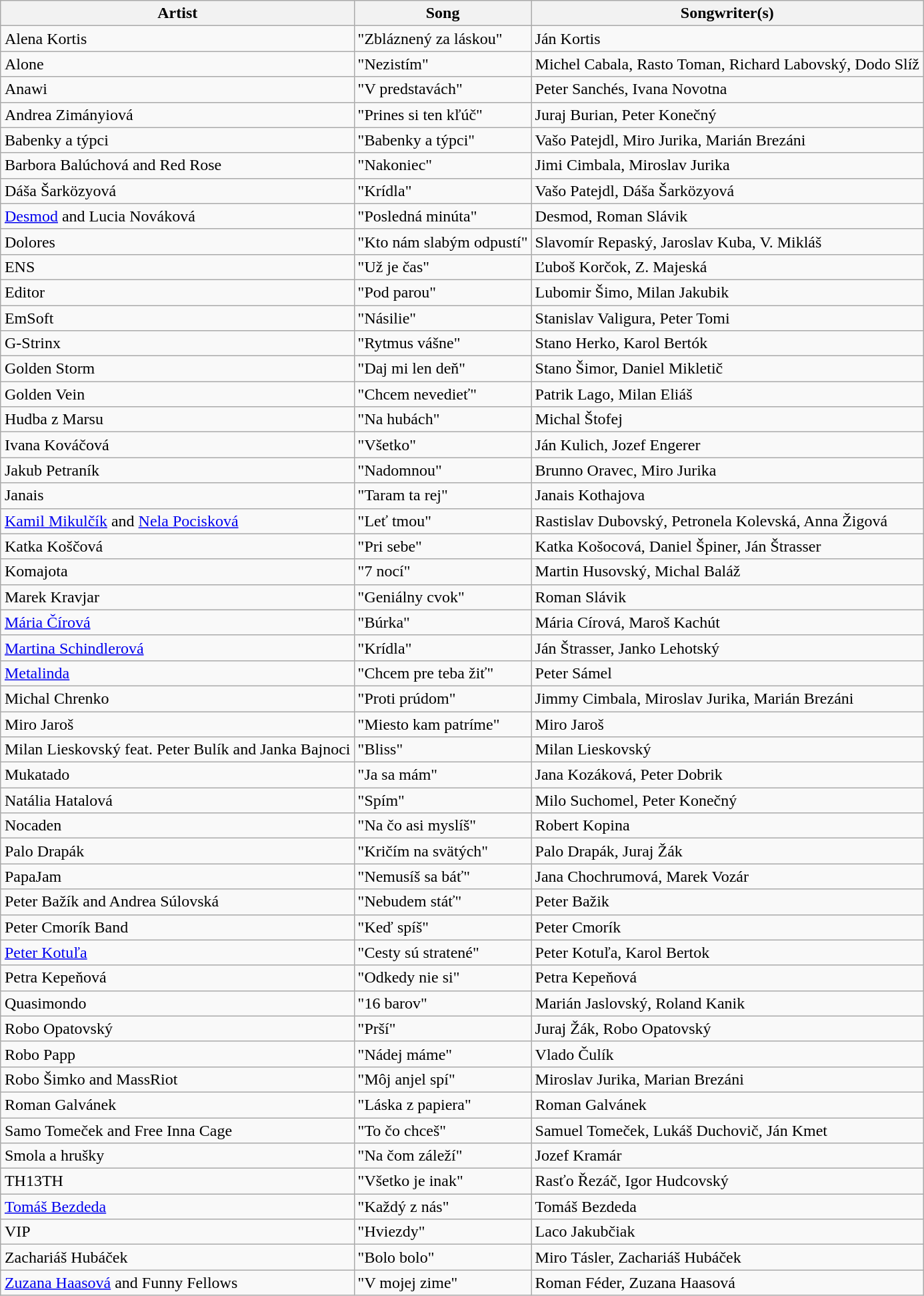<table class="sortable wikitable" style="margin: 1em auto 1em auto">
<tr>
<th>Artist</th>
<th>Song</th>
<th>Songwriter(s)</th>
</tr>
<tr>
<td>Alena Kortis</td>
<td>"Zbláznený za láskou"</td>
<td>Ján Kortis</td>
</tr>
<tr>
<td>Alone</td>
<td>"Nezistím"</td>
<td>Michel Cabala, Rasto Toman, Richard Labovský, Dodo Slíž</td>
</tr>
<tr>
<td>Anawi</td>
<td>"V predstavách"</td>
<td>Peter Sanchés, Ivana Novotna</td>
</tr>
<tr>
<td>Andrea Zimányiová</td>
<td>"Prines si ten kľúč"</td>
<td>Juraj Burian, Peter Konečný</td>
</tr>
<tr>
<td>Babenky a týpci</td>
<td>"Babenky a týpci"</td>
<td>Vašo Patejdl, Miro Jurika, Marián Brezáni</td>
</tr>
<tr>
<td>Barbora Balúchová and Red Rose</td>
<td>"Nakoniec"</td>
<td>Jimi Cimbala, Miroslav Jurika</td>
</tr>
<tr>
<td>Dáša Šarközyová</td>
<td>"Krídla"</td>
<td>Vašo Patejdl, Dáša Šarközyová</td>
</tr>
<tr>
<td><a href='#'>Desmod</a> and Lucia Nováková</td>
<td>"Posledná minúta"</td>
<td>Desmod, Roman Slávik</td>
</tr>
<tr>
<td>Dolores</td>
<td>"Kto nám slabým odpustí"</td>
<td>Slavomír Repaský, Jaroslav Kuba, V. Mikláš</td>
</tr>
<tr>
<td>ENS</td>
<td>"Už je čas"</td>
<td>Ľuboš Korčok, Z. Majeská</td>
</tr>
<tr>
<td>Editor</td>
<td>"Pod parou"</td>
<td>Lubomir Šimo, Milan Jakubik</td>
</tr>
<tr>
<td>EmSoft</td>
<td>"Násilie"</td>
<td>Stanislav Valigura, Peter Tomi</td>
</tr>
<tr>
<td>G-Strinx</td>
<td>"Rytmus vášne"</td>
<td>Stano Herko, Karol Bertók</td>
</tr>
<tr>
<td>Golden Storm</td>
<td>"Daj mi len deň"</td>
<td>Stano Šimor, Daniel Mikletič</td>
</tr>
<tr>
<td>Golden Vein</td>
<td>"Chcem nevedieť"</td>
<td>Patrik Lago, Milan Eliáš</td>
</tr>
<tr>
<td>Hudba z Marsu</td>
<td>"Na hubách"</td>
<td>Michal Štofej</td>
</tr>
<tr>
<td>Ivana Kováčová</td>
<td>"Všetko"</td>
<td>Ján Kulich, Jozef Engerer</td>
</tr>
<tr>
<td>Jakub Petraník</td>
<td>"Nadomnou"</td>
<td>Brunno Oravec, Miro Jurika</td>
</tr>
<tr>
<td>Janais</td>
<td>"Taram ta rej"</td>
<td>Janais Kothajova</td>
</tr>
<tr>
<td><a href='#'>Kamil Mikulčík</a> and <a href='#'>Nela Pocisková</a></td>
<td>"Leť tmou"</td>
<td>Rastislav Dubovský, Petronela Kolevská, Anna Žigová</td>
</tr>
<tr>
<td>Katka Koščová</td>
<td>"Pri sebe"</td>
<td>Katka Košocová, Daniel Špiner, Ján Štrasser</td>
</tr>
<tr>
<td>Komajota</td>
<td>"7 nocí"</td>
<td>Martin Husovský, Michal Baláž</td>
</tr>
<tr>
<td>Marek Kravjar</td>
<td>"Geniálny cvok"</td>
<td>Roman Slávik</td>
</tr>
<tr>
<td><a href='#'>Mária Čírová</a></td>
<td>"Búrka"</td>
<td>Mária Círová, Maroš Kachút</td>
</tr>
<tr>
<td><a href='#'>Martina Schindlerová</a></td>
<td>"Krídla"</td>
<td>Ján Štrasser, Janko Lehotský</td>
</tr>
<tr>
<td><a href='#'>Metalinda</a></td>
<td>"Chcem pre teba žiť"</td>
<td>Peter Sámel</td>
</tr>
<tr>
<td>Michal Chrenko</td>
<td>"Proti prúdom"</td>
<td>Jimmy Cimbala, Miroslav Jurika, Marián Brezáni</td>
</tr>
<tr>
<td>Miro Jaroš</td>
<td>"Miesto kam patríme"</td>
<td>Miro Jaroš</td>
</tr>
<tr>
<td>Milan Lieskovský feat. Peter Bulík and Janka Bajnoci</td>
<td>"Bliss"</td>
<td>Milan Lieskovský</td>
</tr>
<tr>
<td>Mukatado</td>
<td>"Ja sa mám"</td>
<td>Jana Kozáková, Peter Dobrik</td>
</tr>
<tr>
<td>Natália Hatalová</td>
<td>"Spím"</td>
<td>Milo Suchomel, Peter Konečný</td>
</tr>
<tr>
<td>Nocaden</td>
<td>"Na čo asi myslíš"</td>
<td>Robert Kopina</td>
</tr>
<tr>
<td>Palo Drapák</td>
<td>"Kričím na svätých"</td>
<td>Palo Drapák, Juraj Žák</td>
</tr>
<tr>
<td>PapaJam</td>
<td>"Nemusíš sa báť"</td>
<td>Jana Chochrumová, Marek Vozár</td>
</tr>
<tr>
<td>Peter Bažík and Andrea Súlovská</td>
<td>"Nebudem stáť"</td>
<td>Peter Bažik</td>
</tr>
<tr>
<td>Peter Cmorík Band</td>
<td>"Keď spíš"</td>
<td>Peter Cmorík</td>
</tr>
<tr>
<td><a href='#'>Peter Kotuľa</a></td>
<td>"Cesty sú stratené"</td>
<td>Peter Kotuľa, Karol Bertok</td>
</tr>
<tr>
<td>Petra Kepeňová</td>
<td>"Odkedy nie si"</td>
<td>Petra Kepeňová</td>
</tr>
<tr>
<td>Quasimondo</td>
<td>"16 barov"</td>
<td>Marián Jaslovský, Roland Kanik</td>
</tr>
<tr>
<td>Robo Opatovský</td>
<td>"Prší"</td>
<td>Juraj Žák, Robo Opatovský</td>
</tr>
<tr>
<td>Robo Papp</td>
<td>"Nádej máme"</td>
<td>Vlado Čulík</td>
</tr>
<tr>
<td>Robo Šimko and MassRiot</td>
<td>"Môj anjel spí"</td>
<td>Miroslav Jurika, Marian Brezáni</td>
</tr>
<tr>
<td>Roman Galvánek</td>
<td>"Láska z papiera"</td>
<td>Roman Galvánek</td>
</tr>
<tr>
<td>Samo Tomeček and Free Inna Cage</td>
<td>"To čo chceš"</td>
<td>Samuel Tomeček, Lukáš Duchovič, Ján Kmet</td>
</tr>
<tr>
<td>Smola a hrušky</td>
<td>"Na čom záleží"</td>
<td>Jozef Kramár</td>
</tr>
<tr>
<td>TH13TH</td>
<td>"Všetko je inak"</td>
<td>Rasťo Řezáč, Igor Hudcovský</td>
</tr>
<tr>
<td><a href='#'>Tomáš Bezdeda</a></td>
<td>"Každý z nás"</td>
<td>Tomáš Bezdeda</td>
</tr>
<tr>
<td>VIP</td>
<td>"Hviezdy"</td>
<td>Laco Jakubčiak</td>
</tr>
<tr>
<td>Zachariáš Hubáček</td>
<td>"Bolo bolo"</td>
<td>Miro Tásler, Zachariáš Hubáček</td>
</tr>
<tr>
<td><a href='#'>Zuzana Haasová</a> and Funny Fellows</td>
<td>"V mojej zime"</td>
<td>Roman Féder, Zuzana Haasová</td>
</tr>
</table>
